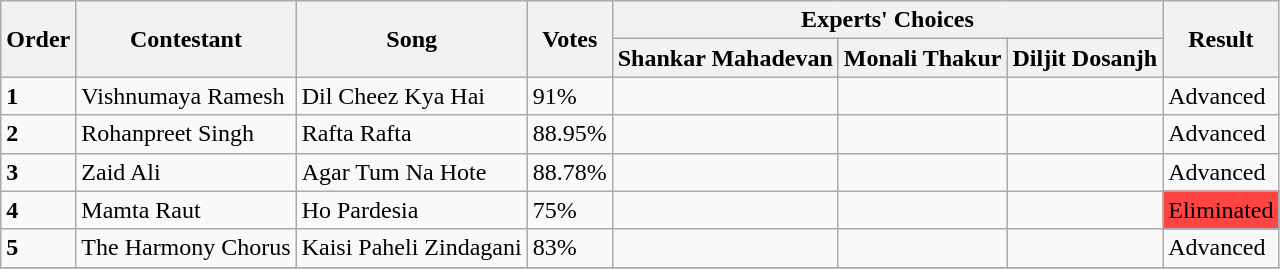<table class="wikitable sortable mw-collapsible">
<tr>
<th rowspan="2">Order</th>
<th rowspan="2">Contestant</th>
<th rowspan="2">Song</th>
<th rowspan="2">Votes</th>
<th colspan="3">Experts' Choices</th>
<th rowspan="2">Result</th>
</tr>
<tr>
<th>Shankar Mahadevan</th>
<th>Monali Thakur</th>
<th>Diljit Dosanjh</th>
</tr>
<tr>
<td><strong>1</strong></td>
<td>Vishnumaya Ramesh</td>
<td>Dil Cheez Kya Hai</td>
<td>91%</td>
<td></td>
<td></td>
<td></td>
<td>Advanced</td>
</tr>
<tr>
<td><strong>2</strong></td>
<td>Rohanpreet Singh</td>
<td>Rafta Rafta</td>
<td>88.95%</td>
<td></td>
<td></td>
<td></td>
<td>Advanced</td>
</tr>
<tr>
<td><strong>3</strong></td>
<td>Zaid Ali</td>
<td>Agar Tum Na Hote</td>
<td>88.78%</td>
<td></td>
<td></td>
<td></td>
<td>Advanced</td>
</tr>
<tr>
<td><strong>4</strong></td>
<td>Mamta Raut</td>
<td>Ho Pardesia</td>
<td>75%</td>
<td></td>
<td></td>
<td></td>
<td bgcolor="#ff4444">Eliminated</td>
</tr>
<tr>
<td><strong>5</strong></td>
<td>The Harmony Chorus</td>
<td>Kaisi Paheli Zindagani</td>
<td>83%</td>
<td></td>
<td></td>
<td></td>
<td>Advanced</td>
</tr>
<tr>
</tr>
</table>
